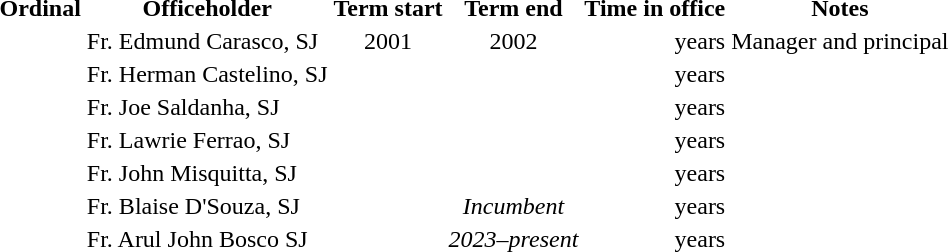<table>
<tr>
<th>Ordinal</th>
<th>Officeholder</th>
<th>Term start</th>
<th>Term end</th>
<th>Time in office</th>
<th>Notes</th>
</tr>
<tr>
<td align=center></td>
<td>Fr. Edmund Carasco, SJ</td>
<td align=center>2001</td>
<td align=center>2002</td>
<td align=right> years</td>
<td>Manager and principal</td>
</tr>
<tr>
<td align=center></td>
<td>Fr. Herman Castelino, SJ</td>
<td align=center></td>
<td align=center></td>
<td align=right> years</td>
<td></td>
</tr>
<tr>
<td align=center></td>
<td>Fr. Joe Saldanha, SJ</td>
<td align=center></td>
<td align=center></td>
<td align=right> years</td>
<td></td>
</tr>
<tr>
<td align=center></td>
<td>Fr. Lawrie Ferrao, SJ</td>
<td align=center></td>
<td align=center></td>
<td align=right> years</td>
<td></td>
</tr>
<tr>
<td align=center></td>
<td>Fr. John Misquitta, SJ</td>
<td align=center></td>
<td align=center></td>
<td align=right> years</td>
<td></td>
</tr>
<tr>
<td align=center></td>
<td>Fr. Blaise D'Souza, SJ</td>
<td align=center></td>
<td align=center><em>Incumbent</em></td>
<td align=right> years</td>
<td></td>
</tr>
<tr>
<td align=center></td>
<td>Fr. Arul John Bosco  SJ</td>
<td align=center></td>
<td align=center><em>2023–present</em></td>
<td align=right> years</td>
<td></td>
</tr>
</table>
